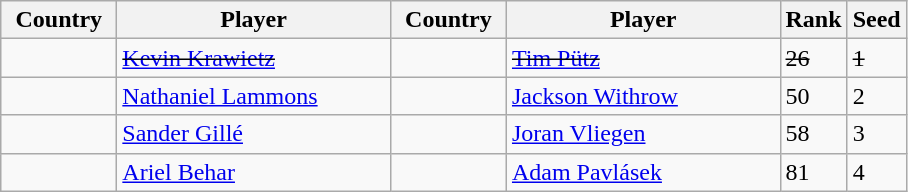<table class="wikitable">
<tr>
<th width="70">Country</th>
<th width="175">Player</th>
<th width="70">Country</th>
<th width="175">Player</th>
<th>Rank</th>
<th>Seed</th>
</tr>
<tr>
<td><s></s></td>
<td><s><a href='#'>Kevin Krawietz</a></s></td>
<td><s></s></td>
<td><s><a href='#'>Tim Pütz</a></s></td>
<td><s>26</s></td>
<td><s>1</s></td>
</tr>
<tr>
<td></td>
<td><a href='#'>Nathaniel Lammons</a></td>
<td></td>
<td><a href='#'>Jackson Withrow</a></td>
<td>50</td>
<td>2</td>
</tr>
<tr>
<td></td>
<td><a href='#'>Sander Gillé</a></td>
<td></td>
<td><a href='#'>Joran Vliegen</a></td>
<td>58</td>
<td>3</td>
</tr>
<tr>
<td></td>
<td><a href='#'>Ariel Behar</a></td>
<td></td>
<td><a href='#'>Adam Pavlásek</a></td>
<td>81</td>
<td>4</td>
</tr>
</table>
